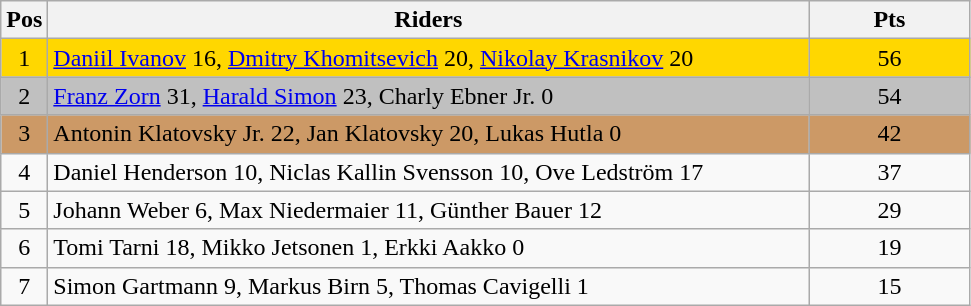<table class="wikitable" style="font-size: 100%">
<tr>
<th width=20>Pos</th>
<th width=500>Riders</th>
<th width=100>Pts</th>
</tr>
<tr align=center style="background-color: gold;">
<td>1</td>
<td align="left"> <a href='#'>Daniil Ivanov</a> 16, <a href='#'>Dmitry Khomitsevich</a> 20, <a href='#'>Nikolay Krasnikov</a> 20</td>
<td>56</td>
</tr>
<tr align=center style="background-color: silver;">
<td>2</td>
<td align="left"> <a href='#'>Franz Zorn</a> 31, <a href='#'>Harald Simon</a> 23, Charly Ebner Jr. 0</td>
<td>54</td>
</tr>
<tr align=center style="background-color: #cc9966;">
<td>3</td>
<td align="left"> Antonin Klatovsky Jr. 22, Jan Klatovsky 20, Lukas Hutla 0</td>
<td>42</td>
</tr>
<tr align=center>
<td>4</td>
<td align="left"> Daniel Henderson 10, Niclas Kallin Svensson 10, Ove Ledström 17</td>
<td>37</td>
</tr>
<tr align=center>
<td>5</td>
<td align="left"> Johann Weber 6, Max Niedermaier 11, Günther Bauer 12</td>
<td>29</td>
</tr>
<tr align=center>
<td>6</td>
<td align="left"> Tomi Tarni 18, Mikko Jetsonen 1, Erkki Aakko 0</td>
<td>19</td>
</tr>
<tr align=center>
<td>7</td>
<td align="left"> Simon Gartmann 9, Markus Birn 5, Thomas Cavigelli 1</td>
<td>15</td>
</tr>
</table>
